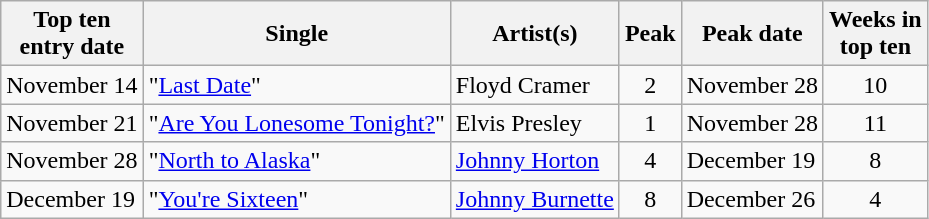<table class="plainrowheaders sortable wikitable">
<tr>
<th>Top ten<br>entry date</th>
<th>Single</th>
<th>Artist(s)</th>
<th>Peak</th>
<th>Peak date</th>
<th data-sort-type="number">Weeks in<br>top ten</th>
</tr>
<tr>
<td>November 14</td>
<td>"<a href='#'>Last Date</a>"</td>
<td>Floyd Cramer</td>
<td align=center>2</td>
<td>November 28</td>
<td align=center>10</td>
</tr>
<tr>
<td>November 21</td>
<td>"<a href='#'>Are You Lonesome Tonight?</a>"</td>
<td>Elvis Presley</td>
<td align=center>1</td>
<td>November 28</td>
<td align=center>11</td>
</tr>
<tr>
<td>November 28</td>
<td>"<a href='#'>North to Alaska</a>"</td>
<td><a href='#'>Johnny Horton</a></td>
<td align=center>4</td>
<td>December 19</td>
<td align=center>8</td>
</tr>
<tr>
<td>December 19</td>
<td>"<a href='#'>You're Sixteen</a>"</td>
<td><a href='#'>Johnny Burnette</a></td>
<td align=center>8</td>
<td>December 26</td>
<td align=center>4</td>
</tr>
</table>
